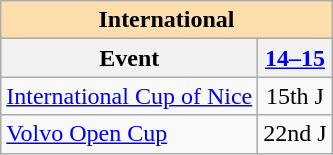<table class="wikitable" style="text-align:center">
<tr>
<th colspan="2" style="background-color: #ffdead; " align="center">International</th>
</tr>
<tr>
<th>Event</th>
<th><a href='#'>14–15</a></th>
</tr>
<tr>
<td align=left><a href='#'>International Cup of Nice</a></td>
<td>15th J</td>
</tr>
<tr>
<td align=left><a href='#'>Volvo Open Cup</a></td>
<td>22nd J</td>
</tr>
</table>
